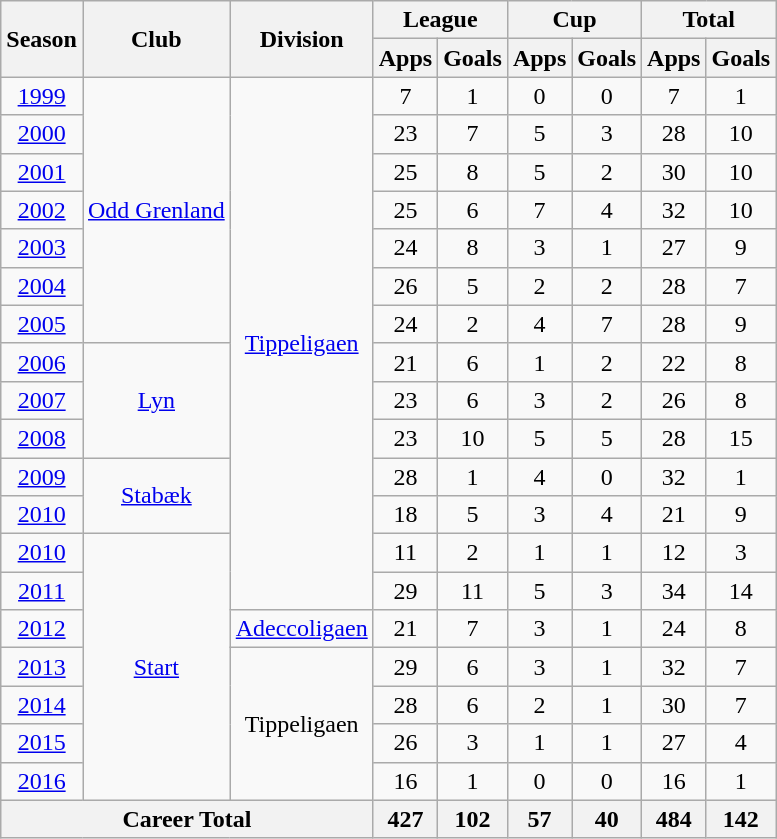<table class="wikitable" style="text-align: center;">
<tr>
<th rowspan="2">Season</th>
<th rowspan="2">Club</th>
<th rowspan="2">Division</th>
<th colspan="2">League</th>
<th colspan="2">Cup</th>
<th colspan="2">Total</th>
</tr>
<tr>
<th>Apps</th>
<th>Goals</th>
<th>Apps</th>
<th>Goals</th>
<th>Apps</th>
<th>Goals</th>
</tr>
<tr>
<td><a href='#'>1999</a></td>
<td rowspan="7" valign="center"><a href='#'>Odd Grenland</a></td>
<td rowspan="14" valign="center"><a href='#'>Tippeligaen</a></td>
<td>7</td>
<td>1</td>
<td>0</td>
<td>0</td>
<td>7</td>
<td>1</td>
</tr>
<tr>
<td><a href='#'>2000</a></td>
<td>23</td>
<td>7</td>
<td>5</td>
<td>3</td>
<td>28</td>
<td>10</td>
</tr>
<tr>
<td><a href='#'>2001</a></td>
<td>25</td>
<td>8</td>
<td>5</td>
<td>2</td>
<td>30</td>
<td>10</td>
</tr>
<tr>
<td><a href='#'>2002</a></td>
<td>25</td>
<td>6</td>
<td>7</td>
<td>4</td>
<td>32</td>
<td>10</td>
</tr>
<tr>
<td><a href='#'>2003</a></td>
<td>24</td>
<td>8</td>
<td>3</td>
<td>1</td>
<td>27</td>
<td>9</td>
</tr>
<tr>
<td><a href='#'>2004</a></td>
<td>26</td>
<td>5</td>
<td>2</td>
<td>2</td>
<td>28</td>
<td>7</td>
</tr>
<tr>
<td><a href='#'>2005</a></td>
<td>24</td>
<td>2</td>
<td>4</td>
<td>7</td>
<td>28</td>
<td>9</td>
</tr>
<tr>
<td><a href='#'>2006</a></td>
<td rowspan="3" valign="center"><a href='#'>Lyn</a></td>
<td>21</td>
<td>6</td>
<td>1</td>
<td>2</td>
<td>22</td>
<td>8</td>
</tr>
<tr>
<td><a href='#'>2007</a></td>
<td>23</td>
<td>6</td>
<td>3</td>
<td>2</td>
<td>26</td>
<td>8</td>
</tr>
<tr>
<td><a href='#'>2008</a></td>
<td>23</td>
<td>10</td>
<td>5</td>
<td>5</td>
<td>28</td>
<td>15</td>
</tr>
<tr>
<td><a href='#'>2009</a></td>
<td rowspan="2" valign="center"><a href='#'>Stabæk</a></td>
<td>28</td>
<td>1</td>
<td>4</td>
<td>0</td>
<td>32</td>
<td>1</td>
</tr>
<tr>
<td><a href='#'>2010</a></td>
<td>18</td>
<td>5</td>
<td>3</td>
<td>4</td>
<td>21</td>
<td>9</td>
</tr>
<tr>
<td><a href='#'>2010</a></td>
<td rowspan="7" valign="center"><a href='#'>Start</a></td>
<td>11</td>
<td>2</td>
<td>1</td>
<td>1</td>
<td>12</td>
<td>3</td>
</tr>
<tr>
<td><a href='#'>2011</a></td>
<td>29</td>
<td>11</td>
<td>5</td>
<td>3</td>
<td>34</td>
<td>14</td>
</tr>
<tr>
<td><a href='#'>2012</a></td>
<td><a href='#'>Adeccoligaen</a></td>
<td>21</td>
<td>7</td>
<td>3</td>
<td>1</td>
<td>24</td>
<td>8</td>
</tr>
<tr>
<td><a href='#'>2013</a></td>
<td rowspan="4" valign="center">Tippeligaen</td>
<td>29</td>
<td>6</td>
<td>3</td>
<td>1</td>
<td>32</td>
<td>7</td>
</tr>
<tr>
<td><a href='#'>2014</a></td>
<td>28</td>
<td>6</td>
<td>2</td>
<td>1</td>
<td>30</td>
<td>7</td>
</tr>
<tr>
<td><a href='#'>2015</a></td>
<td>26</td>
<td>3</td>
<td>1</td>
<td>1</td>
<td>27</td>
<td>4</td>
</tr>
<tr>
<td><a href='#'>2016</a></td>
<td>16</td>
<td>1</td>
<td>0</td>
<td>0</td>
<td>16</td>
<td>1</td>
</tr>
<tr>
<th colspan="3">Career Total</th>
<th>427</th>
<th>102</th>
<th>57</th>
<th>40</th>
<th>484</th>
<th>142</th>
</tr>
</table>
